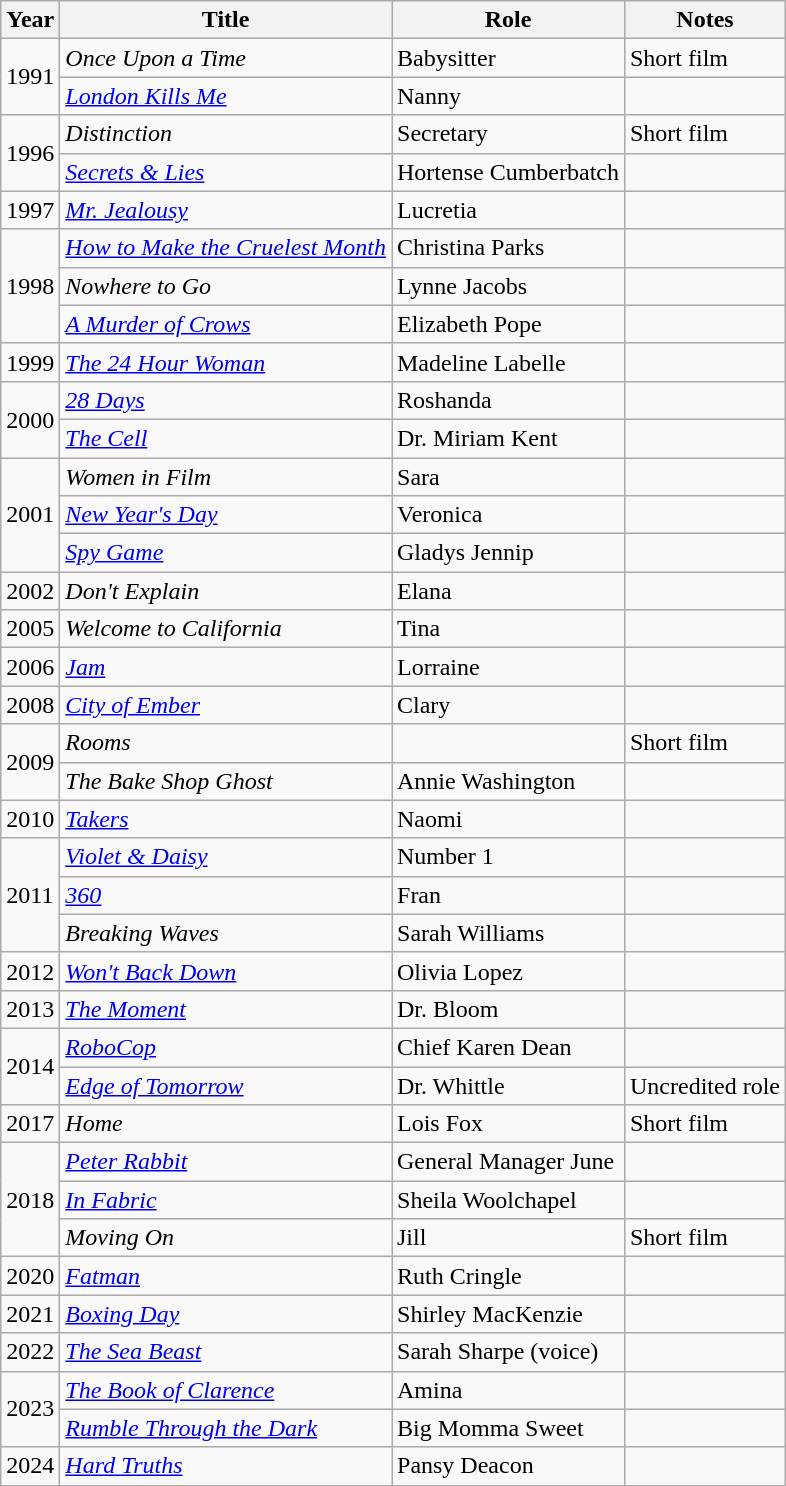<table class="wikitable sortable">
<tr>
<th>Year</th>
<th>Title</th>
<th>Role</th>
<th>Notes</th>
</tr>
<tr>
<td rowspan=2>1991</td>
<td><em>Once Upon a Time</em></td>
<td>Babysitter</td>
<td>Short film</td>
</tr>
<tr>
<td><em><a href='#'>London Kills Me</a></em></td>
<td>Nanny</td>
<td></td>
</tr>
<tr>
<td rowspan=2>1996</td>
<td><em>Distinction</em></td>
<td>Secretary</td>
<td>Short film</td>
</tr>
<tr>
<td><em><a href='#'>Secrets & Lies</a></em></td>
<td>Hortense Cumberbatch</td>
<td></td>
</tr>
<tr>
<td>1997</td>
<td><em><a href='#'>Mr. Jealousy</a></em></td>
<td>Lucretia</td>
<td></td>
</tr>
<tr>
<td rowspan=3>1998</td>
<td><em><a href='#'>How to Make the Cruelest Month</a></em></td>
<td>Christina Parks</td>
<td></td>
</tr>
<tr>
<td><em>Nowhere to Go</em></td>
<td>Lynne Jacobs</td>
<td></td>
</tr>
<tr>
<td><em><a href='#'>A Murder of Crows</a></em></td>
<td>Elizabeth Pope</td>
<td></td>
</tr>
<tr>
<td>1999</td>
<td><em><a href='#'>The 24 Hour Woman</a></em></td>
<td>Madeline Labelle</td>
<td></td>
</tr>
<tr>
<td rowspan=2>2000</td>
<td><em><a href='#'>28 Days</a></em></td>
<td>Roshanda</td>
<td></td>
</tr>
<tr>
<td><em><a href='#'>The Cell</a></em></td>
<td>Dr. Miriam Kent</td>
<td></td>
</tr>
<tr>
<td rowspan=3>2001</td>
<td><em>Women in Film</em></td>
<td>Sara</td>
<td></td>
</tr>
<tr>
<td><em><a href='#'>New Year's Day</a></em></td>
<td>Veronica</td>
<td></td>
</tr>
<tr>
<td><em><a href='#'>Spy Game</a></em></td>
<td>Gladys Jennip</td>
<td></td>
</tr>
<tr>
<td>2002</td>
<td><em>Don't Explain</em></td>
<td>Elana</td>
<td></td>
</tr>
<tr>
<td>2005</td>
<td><em>Welcome to California</em></td>
<td>Tina</td>
<td></td>
</tr>
<tr>
<td>2006</td>
<td><em><a href='#'>Jam</a></em></td>
<td>Lorraine</td>
<td></td>
</tr>
<tr>
<td>2008</td>
<td><em><a href='#'>City of Ember</a></em></td>
<td>Clary</td>
<td></td>
</tr>
<tr>
<td rowspan=2>2009</td>
<td><em>Rooms</em></td>
<td></td>
<td>Short film</td>
</tr>
<tr>
<td><em>The Bake Shop Ghost</em></td>
<td>Annie Washington</td>
<td></td>
</tr>
<tr>
<td>2010</td>
<td><em><a href='#'>Takers</a></em></td>
<td>Naomi</td>
<td></td>
</tr>
<tr>
<td rowspan=3>2011</td>
<td><em><a href='#'>Violet & Daisy</a></em></td>
<td>Number 1</td>
<td></td>
</tr>
<tr>
<td><em><a href='#'>360</a></em></td>
<td>Fran</td>
<td></td>
</tr>
<tr>
<td><em>Breaking Waves</em></td>
<td>Sarah Williams</td>
<td></td>
</tr>
<tr>
<td>2012</td>
<td><em><a href='#'>Won't Back Down</a></em></td>
<td>Olivia Lopez</td>
<td></td>
</tr>
<tr>
<td>2013</td>
<td><em><a href='#'>The Moment</a></em></td>
<td>Dr. Bloom</td>
<td></td>
</tr>
<tr>
<td rowspan=2>2014</td>
<td><em><a href='#'>RoboCop</a></em></td>
<td>Chief Karen Dean</td>
<td></td>
</tr>
<tr>
<td><em><a href='#'>Edge of Tomorrow</a></em></td>
<td>Dr. Whittle</td>
<td>Uncredited role</td>
</tr>
<tr>
<td>2017</td>
<td><em>Home</em></td>
<td>Lois Fox</td>
<td>Short film</td>
</tr>
<tr>
<td rowspan="3">2018</td>
<td><em><a href='#'>Peter Rabbit</a></em></td>
<td>General Manager June</td>
<td></td>
</tr>
<tr>
<td><em><a href='#'>In Fabric</a></em></td>
<td>Sheila Woolchapel</td>
<td></td>
</tr>
<tr>
<td><em>Moving On</em></td>
<td>Jill</td>
<td>Short film</td>
</tr>
<tr>
<td>2020</td>
<td><em><a href='#'>Fatman</a></em></td>
<td>Ruth Cringle</td>
<td></td>
</tr>
<tr>
<td>2021</td>
<td><em><a href='#'>Boxing Day</a></em></td>
<td>Shirley MacKenzie</td>
<td></td>
</tr>
<tr>
<td>2022</td>
<td><em><a href='#'>The Sea Beast</a></em></td>
<td>Sarah Sharpe (voice)</td>
<td></td>
</tr>
<tr>
<td rowspan="2">2023</td>
<td><em><a href='#'>The Book of Clarence</a></em></td>
<td>Amina</td>
<td></td>
</tr>
<tr>
<td><em><a href='#'>Rumble Through the Dark</a></em></td>
<td>Big Momma Sweet</td>
<td></td>
</tr>
<tr>
<td>2024</td>
<td><em><a href='#'>Hard Truths</a></em></td>
<td>Pansy Deacon</td>
<td></td>
</tr>
</table>
